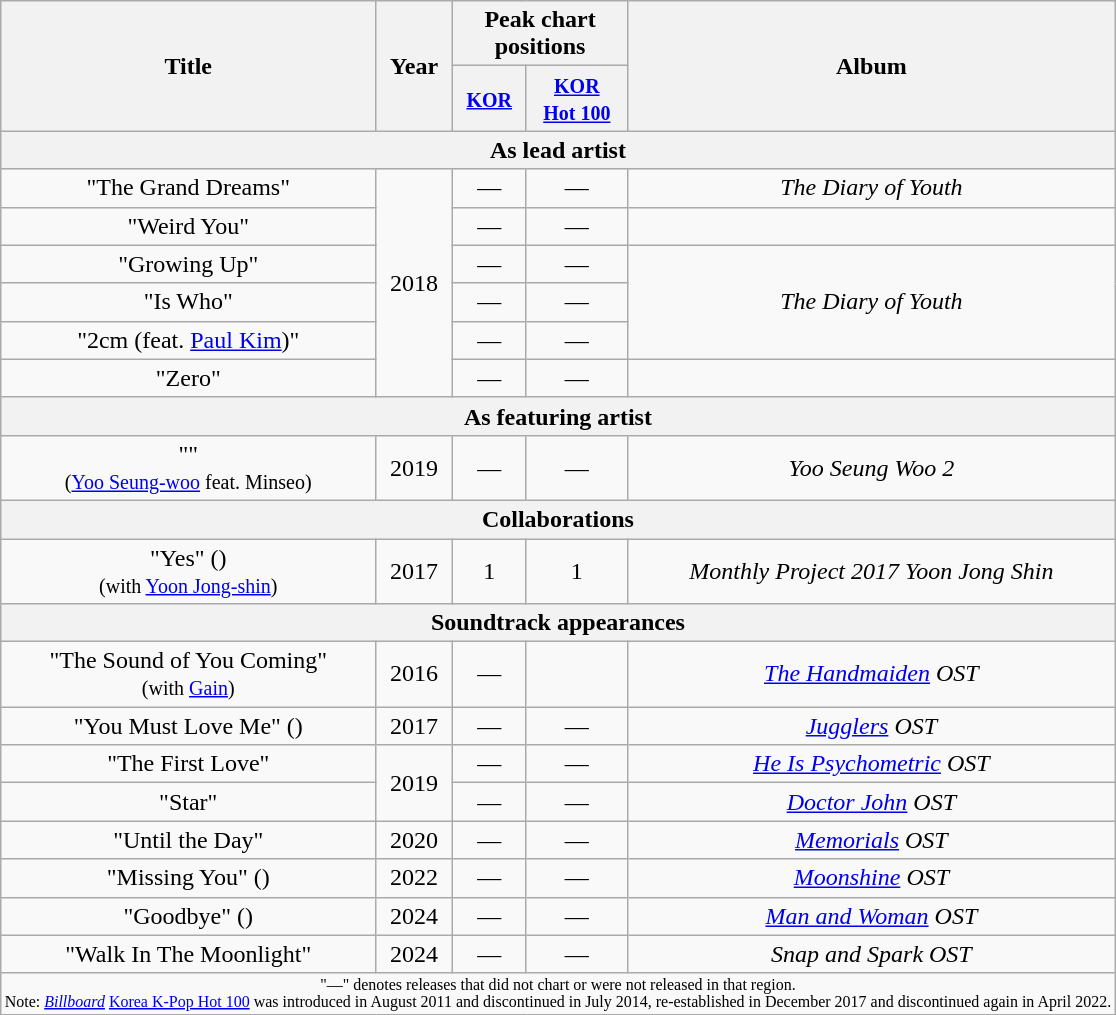<table class="wikitable plainrowheaders" style="text-align:center;">
<tr>
<th rowspan="2" scope="col">Title</th>
<th rowspan="2" scope="col">Year</th>
<th colspan="2" scope="col" style="width:5em;">Peak chart positions</th>
<th rowspan="2" scope="col">Album</th>
</tr>
<tr>
<th><small><a href='#'>KOR</a></small><br></th>
<th><small><a href='#'>KOR<br>Hot 100</a></small><br></th>
</tr>
<tr>
<th scope="col" colspan="5">As lead artist</th>
</tr>
<tr>
<td>"The Grand Dreams"</td>
<td rowspan="6">2018</td>
<td>—</td>
<td>—</td>
<td><em>The Diary of Youth</em></td>
</tr>
<tr>
<td>"Weird You"</td>
<td>—</td>
<td>—</td>
<td></td>
</tr>
<tr>
<td>"Growing Up"</td>
<td>—</td>
<td>—</td>
<td rowspan="3"><em>The Diary of Youth</em></td>
</tr>
<tr>
<td>"Is Who"</td>
<td>—</td>
<td>—</td>
</tr>
<tr>
<td>"2cm (feat. <a href='#'>Paul Kim</a>)"</td>
<td>—</td>
<td>—</td>
</tr>
<tr>
<td>"Zero"</td>
<td>—</td>
<td>—</td>
<td></td>
</tr>
<tr>
<th scope="col" colspan="5">As featuring artist</th>
</tr>
<tr>
<td>"" <br><small>(<a href='#'>Yoo Seung-woo</a> feat. Minseo)</small></td>
<td>2019</td>
<td>—</td>
<td>—</td>
<td><em>Yoo Seung Woo 2</em></td>
</tr>
<tr>
<th scope="col" colspan="5">Collaborations</th>
</tr>
<tr>
<td>"Yes" () <br><small>(with <a href='#'>Yoon Jong-shin</a>)</small></td>
<td>2017</td>
<td>1</td>
<td>1</td>
<td><em>Monthly Project 2017 Yoon Jong Shin</em></td>
</tr>
<tr>
<th scope="col" colspan="5">Soundtrack appearances</th>
</tr>
<tr>
<td>"The Sound of You Coming" <br><small>(with <a href='#'>Gain</a>)</small></td>
<td>2016</td>
<td>—</td>
<td></td>
<td><em><a href='#'>The Handmaiden</a> OST</em></td>
</tr>
<tr>
<td>"You Must Love Me" ()</td>
<td>2017</td>
<td>—</td>
<td>—</td>
<td><em><a href='#'>Jugglers</a> OST</em></td>
</tr>
<tr>
<td>"The First Love"</td>
<td rowspan="2">2019</td>
<td>—</td>
<td>—</td>
<td><em><a href='#'>He Is Psychometric</a> OST</em></td>
</tr>
<tr>
<td>"Star"</td>
<td>—</td>
<td>—</td>
<td><em><a href='#'>Doctor John</a> OST</em></td>
</tr>
<tr>
<td>"Until the Day"</td>
<td>2020</td>
<td>—</td>
<td>—</td>
<td><em><a href='#'>Memorials</a> OST</em></td>
</tr>
<tr>
<td>"Missing You" ()</td>
<td>2022</td>
<td>—</td>
<td>—</td>
<td><em><a href='#'>Moonshine</a> OST</em></td>
</tr>
<tr>
<td>"Goodbye" ()</td>
<td>2024</td>
<td>—</td>
<td>—</td>
<td><em><a href='#'>Man and Woman</a> OST</em></td>
</tr>
<tr>
<td>"Walk In The Moonlight"</td>
<td>2024</td>
<td>—</td>
<td>—</td>
<td><em>Snap and Spark OST</em></td>
</tr>
<tr>
<td colspan="5" style="text-align:center; font-size:8pt;">"—" denotes releases that did not chart or were not released in that region.<br>Note: <em><a href='#'>Billboard</a></em> <a href='#'>Korea K-Pop Hot 100</a> was introduced in August 2011 and discontinued in July 2014, re-established in December 2017 and discontinued again in April 2022.</td>
</tr>
</table>
